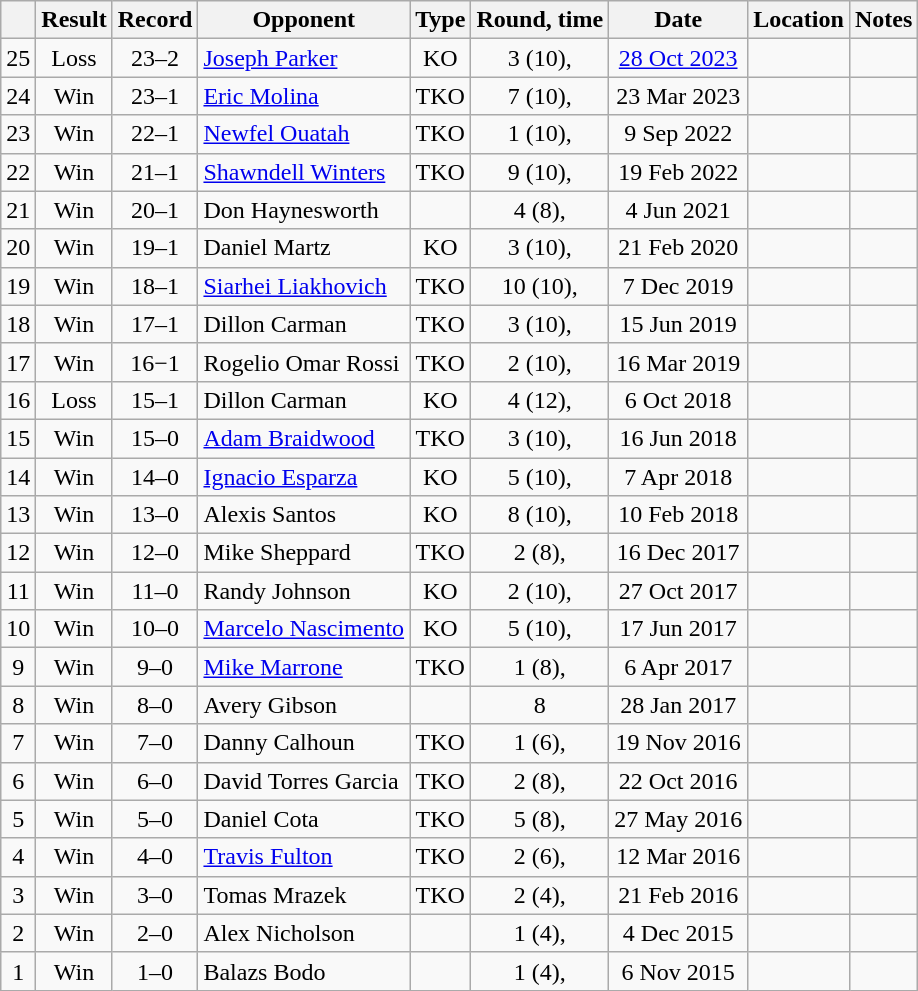<table class="wikitable" style="text-align:center">
<tr>
<th></th>
<th>Result</th>
<th>Record</th>
<th>Opponent</th>
<th>Type</th>
<th>Round, time</th>
<th>Date</th>
<th>Location</th>
<th>Notes</th>
</tr>
<tr>
<td>25</td>
<td>Loss</td>
<td>23–2</td>
<td align=left><a href='#'>Joseph Parker</a></td>
<td>KO</td>
<td>3 (10), </td>
<td><a href='#'>28 Oct 2023</a></td>
<td align=left></td>
<td style="text-align:left;"></td>
</tr>
<tr>
<td>24</td>
<td>Win</td>
<td>23–1</td>
<td style="text-align:left;"><a href='#'>Eric Molina</a></td>
<td>TKO</td>
<td>7 (10), </td>
<td>23 Mar 2023</td>
<td style="text-align:left;"></td>
<td></td>
</tr>
<tr>
<td>23</td>
<td>Win</td>
<td>22–1</td>
<td style="text-align:left;"><a href='#'>Newfel Ouatah</a></td>
<td>TKO</td>
<td>1 (10), </td>
<td>9 Sep 2022</td>
<td style="text-align:left;"></td>
<td></td>
</tr>
<tr>
<td>22</td>
<td>Win</td>
<td>21–1</td>
<td style="text-align:left;"><a href='#'>Shawndell Winters</a></td>
<td>TKO</td>
<td>9 (10), </td>
<td>19 Feb 2022</td>
<td style="text-align:left;"></td>
<td></td>
</tr>
<tr>
<td>21</td>
<td>Win</td>
<td>20–1</td>
<td style="text-align:left;">Don Haynesworth</td>
<td></td>
<td>4 (8), </td>
<td>4 Jun 2021</td>
<td style="text-align:left;"></td>
<td></td>
</tr>
<tr>
<td>20</td>
<td>Win</td>
<td>19–1</td>
<td style="text-align:left;">Daniel Martz</td>
<td>KO</td>
<td>3 (10), </td>
<td>21 Feb 2020</td>
<td style="text-align:left;"></td>
<td style="text-align:left;"></td>
</tr>
<tr>
<td>19</td>
<td>Win</td>
<td>18–1</td>
<td style="text-align:left;"><a href='#'>Siarhei Liakhovich</a></td>
<td>TKO</td>
<td>10 (10), </td>
<td>7 Dec 2019</td>
<td style="text-align:left;"></td>
<td style="text-align:left;"></td>
</tr>
<tr>
<td>18</td>
<td>Win</td>
<td>17–1</td>
<td style="text-align:left;">Dillon Carman</td>
<td>TKO</td>
<td>3 (10), </td>
<td>15 Jun 2019</td>
<td style="text-align:left;"></td>
<td></td>
</tr>
<tr>
<td>17</td>
<td>Win</td>
<td>16−1</td>
<td style="text-align:left;">Rogelio Omar Rossi</td>
<td>TKO</td>
<td>2 (10), </td>
<td>16 Mar 2019</td>
<td style="text-align:left;"></td>
<td></td>
</tr>
<tr>
<td>16</td>
<td>Loss</td>
<td>15–1</td>
<td style="text-align:left;">Dillon Carman</td>
<td>KO</td>
<td>4 (12), </td>
<td>6 Oct 2018</td>
<td style="text-align:left;"></td>
<td style="text-align:left;"></td>
</tr>
<tr>
<td>15</td>
<td>Win</td>
<td>15–0</td>
<td style="text-align:left;"><a href='#'>Adam Braidwood</a></td>
<td>TKO</td>
<td>3 (10), </td>
<td>16 Jun 2018</td>
<td style="text-align:left;"></td>
<td style="text-align:left;"></td>
</tr>
<tr>
<td>14</td>
<td>Win</td>
<td>14–0</td>
<td style="text-align:left;"><a href='#'>Ignacio Esparza</a></td>
<td>KO</td>
<td>5 (10), </td>
<td>7 Apr 2018</td>
<td style="text-align:left;"></td>
<td></td>
</tr>
<tr>
<td>13</td>
<td>Win</td>
<td>13–0</td>
<td style="text-align:left;">Alexis Santos</td>
<td>KO</td>
<td>8 (10), </td>
<td>10 Feb 2018</td>
<td style="text-align:left;"></td>
<td style="text-align:left;"></td>
</tr>
<tr>
<td>12</td>
<td>Win</td>
<td>12–0</td>
<td style="text-align:left;">Mike Sheppard</td>
<td>TKO</td>
<td>2 (8), </td>
<td>16 Dec 2017</td>
<td style="text-align:left;"></td>
<td></td>
</tr>
<tr>
<td>11</td>
<td>Win</td>
<td>11–0</td>
<td style="text-align:left;">Randy Johnson</td>
<td>KO</td>
<td>2 (10), </td>
<td>27 Oct 2017</td>
<td style="text-align:left;"></td>
<td></td>
</tr>
<tr>
<td>10</td>
<td>Win</td>
<td>10–0</td>
<td style="text-align:left;"><a href='#'>Marcelo Nascimento</a></td>
<td>KO</td>
<td>5 (10), </td>
<td>17 Jun 2017</td>
<td style="text-align:left;"></td>
<td style="text-align:left;"></td>
</tr>
<tr>
<td>9</td>
<td>Win</td>
<td>9–0</td>
<td style="text-align:left;"><a href='#'>Mike Marrone</a></td>
<td>TKO</td>
<td>1 (8), </td>
<td>6 Apr 2017</td>
<td style="text-align:left;"></td>
<td></td>
</tr>
<tr>
<td>8</td>
<td>Win</td>
<td>8–0</td>
<td style="text-align:left;">Avery Gibson</td>
<td></td>
<td>8</td>
<td>28 Jan 2017</td>
<td style="text-align:left;"></td>
<td></td>
</tr>
<tr>
<td>7</td>
<td>Win</td>
<td>7–0</td>
<td style="text-align:left;">Danny Calhoun</td>
<td>TKO</td>
<td>1 (6), </td>
<td>19 Nov 2016</td>
<td style="text-align:left;"></td>
<td></td>
</tr>
<tr>
<td>6</td>
<td>Win</td>
<td>6–0</td>
<td style="text-align:left;">David Torres Garcia</td>
<td>TKO</td>
<td>2 (8), </td>
<td>22 Oct 2016</td>
<td style="text-align:left;"></td>
<td></td>
</tr>
<tr>
<td>5</td>
<td>Win</td>
<td>5–0</td>
<td style="text-align:left;">Daniel Cota</td>
<td>TKO</td>
<td>5 (8), </td>
<td>27 May 2016</td>
<td style="text-align:left;"></td>
<td></td>
</tr>
<tr>
<td>4</td>
<td>Win</td>
<td>4–0</td>
<td style="text-align:left;"><a href='#'>Travis Fulton</a></td>
<td>TKO</td>
<td>2 (6), </td>
<td>12 Mar 2016</td>
<td style="text-align:left;"></td>
<td></td>
</tr>
<tr>
<td>3</td>
<td>Win</td>
<td>3–0</td>
<td style="text-align:left;">Tomas Mrazek</td>
<td>TKO</td>
<td>2 (4), </td>
<td>21 Feb 2016</td>
<td style="text-align:left;"></td>
<td></td>
</tr>
<tr>
<td>2</td>
<td>Win</td>
<td>2–0</td>
<td style="text-align:left;">Alex Nicholson</td>
<td></td>
<td>1 (4), </td>
<td>4 Dec 2015</td>
<td style="text-align:left;"></td>
<td></td>
</tr>
<tr>
<td>1</td>
<td>Win</td>
<td>1–0</td>
<td style="text-align:left;">Balazs Bodo</td>
<td></td>
<td>1 (4), </td>
<td>6 Nov 2015</td>
<td style="text-align:left;"></td>
<td></td>
</tr>
</table>
